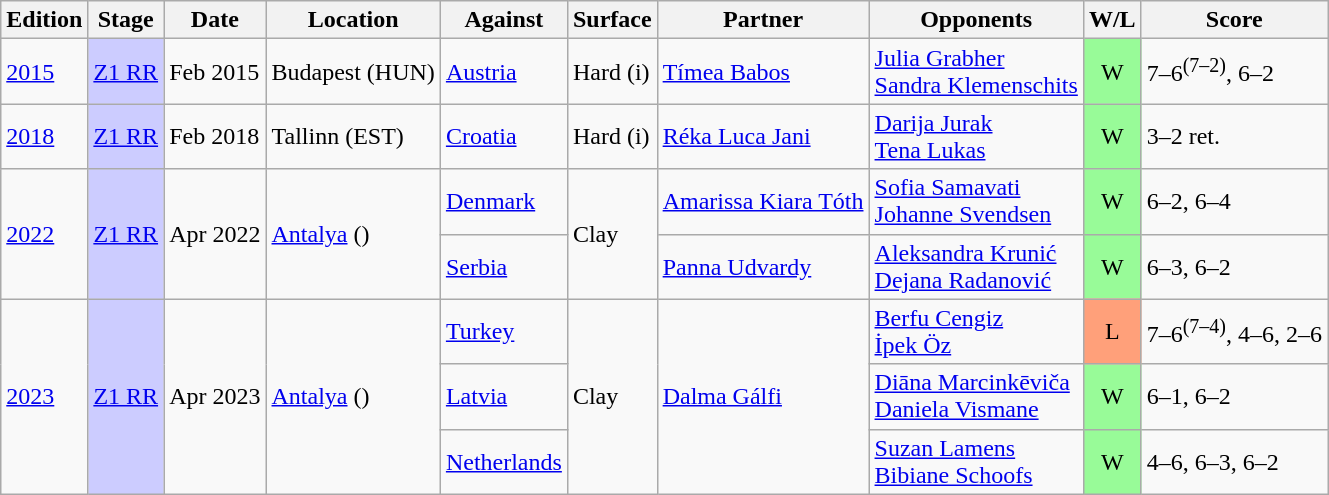<table class=wikitable>
<tr>
<th>Edition</th>
<th>Stage</th>
<th>Date</th>
<th>Location</th>
<th>Against</th>
<th>Surface</th>
<th>Partner</th>
<th>Opponents</th>
<th>W/L</th>
<th>Score</th>
</tr>
<tr>
<td><a href='#'>2015</a></td>
<td style="background:#CCCCFF;"><a href='#'>Z1 RR</a></td>
<td>Feb 2015</td>
<td>Budapest (HUN)</td>
<td> <a href='#'>Austria</a></td>
<td>Hard (i)</td>
<td><a href='#'>Tímea Babos</a></td>
<td><a href='#'>Julia Grabher</a> <br> <a href='#'>Sandra Klemenschits</a></td>
<td style="text-align:center; background:#98fb98;">W</td>
<td>7–6<sup>(7–2)</sup>, 6–2</td>
</tr>
<tr>
<td><a href='#'>2018</a></td>
<td style="background:#CCCCFF;"><a href='#'>Z1 RR</a></td>
<td>Feb 2018</td>
<td>Tallinn (EST)</td>
<td> <a href='#'>Croatia</a></td>
<td>Hard (i)</td>
<td><a href='#'>Réka Luca Jani</a></td>
<td><a href='#'>Darija Jurak</a> <br> <a href='#'>Tena Lukas</a></td>
<td style="text-align:center; background:#98fb98;">W</td>
<td>3–2 ret.</td>
</tr>
<tr>
<td rowspan=2><a href='#'>2022</a></td>
<td style="background:#CCCCFF;" rowspan=2><a href='#'>Z1 RR</a></td>
<td rowspan=2>Apr 2022</td>
<td rowspan=2><a href='#'>Antalya</a> ()</td>
<td> <a href='#'>Denmark</a></td>
<td rowspan=2>Clay</td>
<td><a href='#'>Amarissa Kiara Tóth</a></td>
<td><a href='#'>Sofia Samavati</a> <br> <a href='#'>Johanne Svendsen</a></td>
<td style="text-align:center; background:#98fb98;">W</td>
<td>6–2, 6–4</td>
</tr>
<tr>
<td> <a href='#'>Serbia</a></td>
<td><a href='#'>Panna Udvardy</a></td>
<td><a href='#'>Aleksandra Krunić</a> <br> <a href='#'>Dejana Radanović</a></td>
<td style="text-align:center; background:#98fb98;">W</td>
<td>6–3, 6–2</td>
</tr>
<tr>
<td rowspan=3><a href='#'>2023</a></td>
<td rowspan=3 style="background:#CCCCFF;"><a href='#'>Z1 RR</a></td>
<td rowspan=3>Apr 2023</td>
<td rowspan=3><a href='#'>Antalya</a> ()</td>
<td> <a href='#'>Turkey</a></td>
<td rowspan=3>Clay</td>
<td rowspan=3><a href='#'>Dalma Gálfi</a></td>
<td><a href='#'>Berfu Cengiz</a> <br> <a href='#'>İpek Öz</a></td>
<td style="text-align:center; background:#ffa07a;">L</td>
<td>7–6<sup>(7–4)</sup>, 4–6, 2–6</td>
</tr>
<tr>
<td> <a href='#'>Latvia</a></td>
<td><a href='#'>Diāna Marcinkēviča</a> <br> <a href='#'>Daniela Vismane</a></td>
<td style="text-align:center; background:#98fb98;">W</td>
<td>6–1, 6–2</td>
</tr>
<tr>
<td> <a href='#'>Netherlands</a></td>
<td><a href='#'>Suzan Lamens</a> <br> <a href='#'>Bibiane Schoofs</a></td>
<td style="text-align:center; background:#98fb98;">W</td>
<td>4–6, 6–3, 6–2</td>
</tr>
</table>
